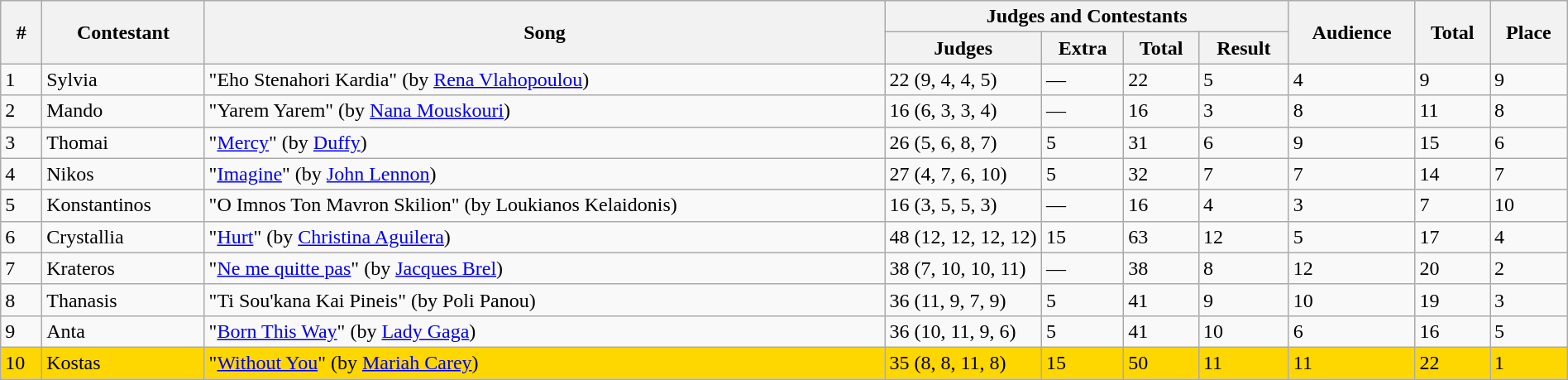<table class="sortable wikitable" width="100%">
<tr>
<th rowspan="2">#</th>
<th rowspan="2">Contestant</th>
<th rowspan="2">Song</th>
<th colspan="4">Judges and Contestants</th>
<th rowspan="2">Audience</th>
<th rowspan="2">Total</th>
<th rowspan="2">Place</th>
</tr>
<tr>
<th width=10%>Judges</th>
<th>Extra</th>
<th>Total</th>
<th>Result</th>
</tr>
<tr>
<td>1</td>
<td>Sylvia</td>
<td>"Eho Stenahori Kardia" (by <a href='#'>Rena Vlahopoulou</a>)</td>
<td>22 (9, 4, 4, 5)</td>
<td>—</td>
<td>22</td>
<td>5</td>
<td>4</td>
<td>9</td>
<td>9</td>
</tr>
<tr>
<td>2</td>
<td>Mando</td>
<td>"Yarem Yarem" (by <a href='#'>Nana Mouskouri</a>)</td>
<td>16 (6, 3, 3, 4)</td>
<td>—</td>
<td>16</td>
<td>3</td>
<td>8</td>
<td>11</td>
<td>8</td>
</tr>
<tr>
<td>3</td>
<td>Thomai</td>
<td>"<a href='#'>Mercy</a>" (by <a href='#'>Duffy</a>)</td>
<td>26 (5, 6, 8, 7)</td>
<td>5</td>
<td>31</td>
<td>6</td>
<td>9</td>
<td>15</td>
<td>6</td>
</tr>
<tr>
<td>4</td>
<td>Nikos</td>
<td>"<a href='#'>Imagine</a>" (by <a href='#'>John Lennon</a>)</td>
<td>27 (4, 7, 6, 10)</td>
<td>5</td>
<td>32</td>
<td>7</td>
<td>7</td>
<td>14</td>
<td>7</td>
</tr>
<tr>
<td>5</td>
<td>Konstantinos</td>
<td>"O Imnos Ton Mavron Skilion" (by Loukianos Kelaidonis)</td>
<td>16 (3, 5, 5, 3)</td>
<td>—</td>
<td>16</td>
<td>4</td>
<td>3</td>
<td>7</td>
<td>10</td>
</tr>
<tr>
<td>6</td>
<td>Crystallia</td>
<td>"<a href='#'>Hurt</a>" (by <a href='#'>Christina Aguilera</a>)</td>
<td>48 (12, 12, 12, 12)</td>
<td>15</td>
<td>63</td>
<td>12</td>
<td>5</td>
<td>17</td>
<td>4</td>
</tr>
<tr>
<td>7</td>
<td>Krateros</td>
<td>"<a href='#'>Ne me quitte pas</a>" (by <a href='#'>Jacques Brel</a>)</td>
<td>38 (7, 10, 10, 11)</td>
<td>—</td>
<td>38</td>
<td>8</td>
<td>12</td>
<td>20</td>
<td>2</td>
</tr>
<tr>
<td>8</td>
<td>Thanasis</td>
<td>"Ti Sou'kana Kai Pineis" (by Poli Panou)</td>
<td>36 (11, 9, 7, 9)</td>
<td>5</td>
<td>41</td>
<td>9</td>
<td>10</td>
<td>19</td>
<td>3</td>
</tr>
<tr>
<td>9</td>
<td>Anta</td>
<td>"<a href='#'>Born This Way</a>" (by <a href='#'>Lady Gaga</a>)</td>
<td>36 (10, 11, 9, 6)</td>
<td>5</td>
<td>41</td>
<td>10</td>
<td>6</td>
<td>16</td>
<td>5</td>
</tr>
<tr bgcolor="gold">
<td>10</td>
<td>Kostas</td>
<td>"<a href='#'>Without You</a>" (by <a href='#'>Mariah Carey</a>)</td>
<td>35 (8, 8, 11, 8)</td>
<td>15</td>
<td>50</td>
<td>11</td>
<td>11</td>
<td>22</td>
<td>1</td>
</tr>
</table>
